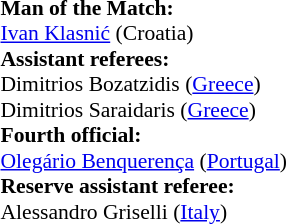<table style="width:100%; font-size:90%;">
<tr>
<td><br><strong>Man of the Match:</strong>
<br><a href='#'>Ivan Klasnić</a> (Croatia)<br><strong>Assistant referees:</strong>
<br>Dimitrios Bozatzidis (<a href='#'>Greece</a>)
<br>Dimitrios Saraidaris (<a href='#'>Greece</a>)
<br><strong>Fourth official:</strong>
<br><a href='#'>Olegário Benquerença</a> (<a href='#'>Portugal</a>)
<br><strong>Reserve assistant referee:</strong>
<br>Alessandro Griselli (<a href='#'>Italy</a>)</td>
</tr>
</table>
